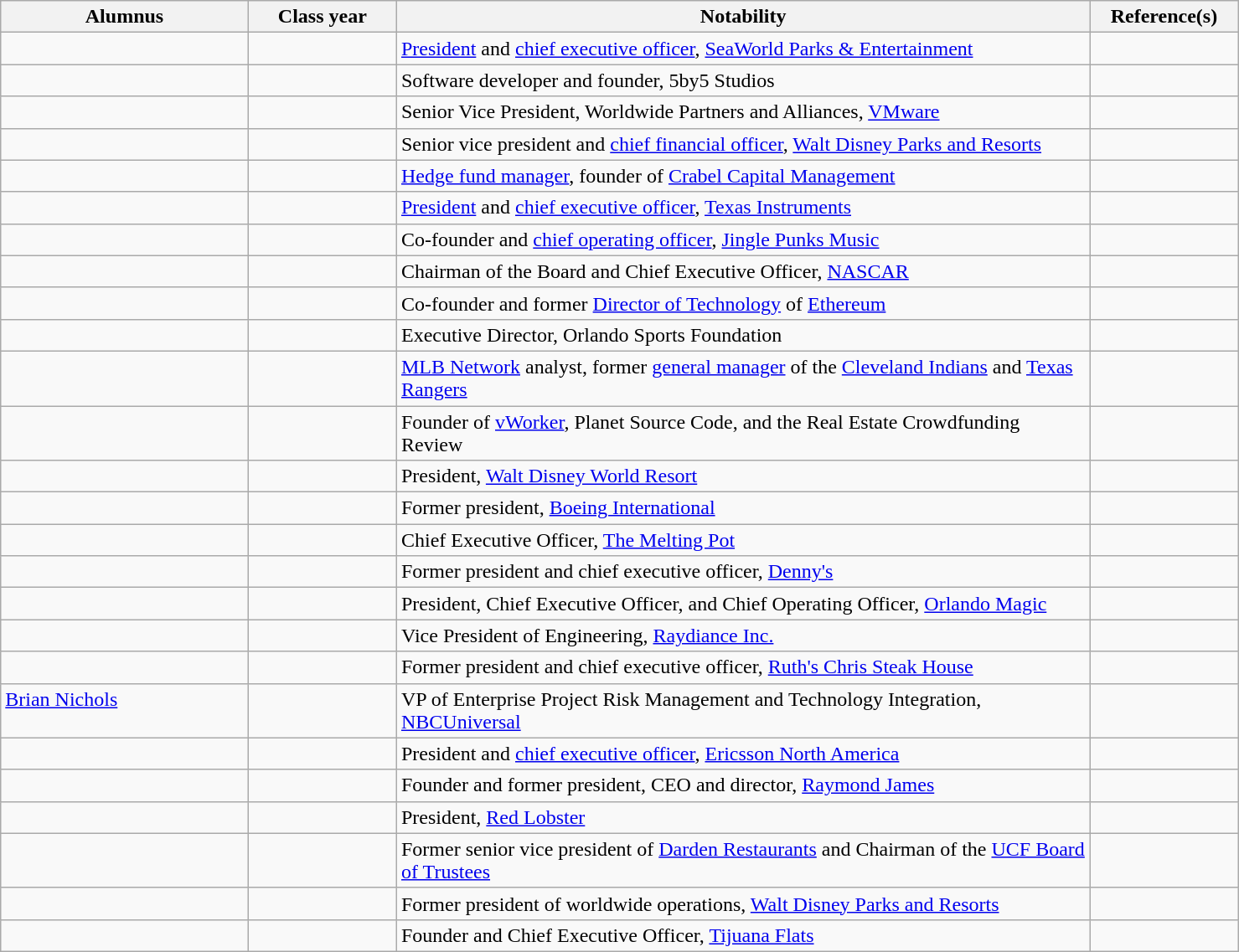<table class="wikitable sortable" style="width:78%;">
<tr valign="top">
<th style="width:20%;">Alumnus</th>
<th style="width:12%;">Class year</th>
<th style="width:56%;" class="unsortable">Notability</th>
<th style="width:12%;" class="unsortable">Reference(s)</th>
</tr>
<tr valign="top">
<td></td>
<td></td>
<td><a href='#'>President</a> and <a href='#'>chief executive officer</a>, <a href='#'>SeaWorld Parks & Entertainment</a></td>
<td></td>
</tr>
<tr valign="top">
<td></td>
<td data-sort-value="00"></td>
<td>Software developer and founder, 5by5 Studios</td>
<td></td>
</tr>
<tr valign="top">
<td></td>
<td></td>
<td>Senior Vice President, Worldwide Partners and Alliances, <a href='#'>VMware</a></td>
<td></td>
</tr>
<tr valign="top">
<td></td>
<td></td>
<td>Senior vice president and <a href='#'>chief financial officer</a>, <a href='#'>Walt Disney Parks and Resorts</a></td>
<td></td>
</tr>
<tr valign="top">
<td></td>
<td data-sort-value="00"></td>
<td><a href='#'>Hedge fund manager</a>, founder of <a href='#'>Crabel Capital Management</a></td>
<td></td>
</tr>
<tr valign="top">
<td></td>
<td data-sort-value="00"></td>
<td><a href='#'>President</a> and <a href='#'>chief executive officer</a>, <a href='#'>Texas Instruments</a></td>
<td></td>
</tr>
<tr valign="top">
<td></td>
<td></td>
<td>Co-founder and <a href='#'>chief operating officer</a>, <a href='#'>Jingle Punks Music</a></td>
<td></td>
</tr>
<tr valign="top">
<td></td>
<td></td>
<td>Chairman of the Board and Chief Executive Officer, <a href='#'>NASCAR</a></td>
<td></td>
</tr>
<tr valign="top">
<td></td>
<td></td>
<td>Co-founder and former <a href='#'>Director of Technology</a> of <a href='#'>Ethereum</a></td>
<td></td>
</tr>
<tr valign="top">
<td></td>
<td data-sort-value="00"></td>
<td>Executive Director, Orlando Sports Foundation</td>
<td></td>
</tr>
<tr valign="top">
<td></td>
<td></td>
<td><a href='#'>MLB Network</a> analyst, former <a href='#'>general manager</a> of the <a href='#'>Cleveland Indians</a> and <a href='#'>Texas Rangers</a></td>
<td></td>
</tr>
<tr valign="top">
<td></td>
<td></td>
<td>Founder of <a href='#'>vWorker</a>, Planet Source Code, and the Real Estate Crowdfunding Review</td>
</tr>
<tr valign="top">
<td></td>
<td></td>
<td>President, <a href='#'>Walt Disney World Resort</a></td>
<td></td>
</tr>
<tr valign="top">
<td></td>
<td></td>
<td>Former president, <a href='#'>Boeing International</a></td>
<td></td>
</tr>
<tr valign="top">
<td></td>
<td data-sort-value="00"></td>
<td>Chief Executive Officer, <a href='#'>The Melting Pot</a></td>
<td></td>
</tr>
<tr valign="top">
<td></td>
<td data-sort-value="00"></td>
<td>Former president and chief executive officer, <a href='#'>Denny's</a></td>
<td></td>
</tr>
<tr valign="top">
<td></td>
<td></td>
<td>President, Chief Executive Officer, and Chief Operating Officer, <a href='#'>Orlando Magic</a></td>
<td></td>
</tr>
<tr valign="top">
<td></td>
<td></td>
<td>Vice President of Engineering, <a href='#'>Raydiance Inc.</a></td>
<td></td>
</tr>
<tr valign="top">
<td></td>
<td data-sort-value="00"></td>
<td>Former president and chief executive officer, <a href='#'>Ruth's Chris Steak House</a></td>
<td></td>
</tr>
<tr valign="top">
<td><a href='#'>Brian Nichols</a></td>
<td data-sort-value="00"></td>
<td>VP of Enterprise Project Risk Management and Technology Integration, <a href='#'>NBCUniversal</a></td>
<td></td>
</tr>
<tr valign="top">
<td></td>
<td data-sort-value="00"></td>
<td>President and <a href='#'>chief executive officer</a>, <a href='#'>Ericsson North America</a></td>
<td></td>
</tr>
<tr valign="top">
<td></td>
<td></td>
<td>Founder and former president, CEO and director, <a href='#'>Raymond James</a></td>
<td></td>
</tr>
<tr valign="top">
<td></td>
<td></td>
<td>President, <a href='#'>Red Lobster</a></td>
<td></td>
</tr>
<tr valign="top">
<td></td>
<td> </td>
<td>Former senior vice president of <a href='#'>Darden Restaurants</a> and Chairman of the <a href='#'>UCF Board of Trustees</a></td>
<td></td>
</tr>
<tr valign="top">
<td></td>
<td></td>
<td>Former president of worldwide operations, <a href='#'>Walt Disney Parks and Resorts</a></td>
<td></td>
</tr>
<tr valign="top">
<td></td>
<td></td>
<td>Founder and Chief Executive Officer, <a href='#'>Tijuana Flats</a></td>
<td></td>
</tr>
</table>
